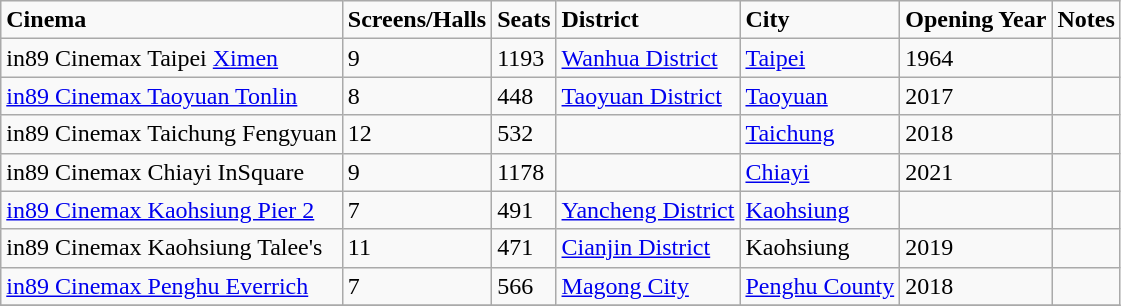<table class="wikitable sortable" style="text-align:left">
<tr>
<td><strong>Cinema</strong></td>
<td><strong>Screens/Halls</strong></td>
<td><strong>Seats</strong></td>
<td><strong>District</strong></td>
<td><strong>City</strong></td>
<td><strong>Opening Year</strong></td>
<td><strong>Notes</strong></td>
</tr>
<tr>
<td>in89 Cinemax Taipei <a href='#'>Ximen</a></td>
<td>9</td>
<td>1193</td>
<td><a href='#'>Wanhua District</a></td>
<td><a href='#'>Taipei</a></td>
<td>1964</td>
<td></td>
</tr>
<tr>
<td><a href='#'>in89 Cinemax Taoyuan Tonlin</a></td>
<td>8</td>
<td>448</td>
<td><a href='#'>Taoyuan District</a></td>
<td><a href='#'>Taoyuan</a></td>
<td>2017</td>
<td></td>
</tr>
<tr>
<td>in89 Cinemax Taichung Fengyuan</td>
<td>12</td>
<td>532</td>
<td></td>
<td><a href='#'>Taichung</a></td>
<td>2018</td>
<td></td>
</tr>
<tr>
<td>in89 Cinemax Chiayi InSquare</td>
<td>9</td>
<td>1178</td>
<td></td>
<td><a href='#'>Chiayi</a></td>
<td>2021</td>
<td></td>
</tr>
<tr>
<td><a href='#'>in89 Cinemax Kaohsiung Pier 2</a></td>
<td>7</td>
<td>491</td>
<td><a href='#'>Yancheng District</a></td>
<td><a href='#'>Kaohsiung</a></td>
<td></td>
<td></td>
</tr>
<tr>
<td>in89 Cinemax Kaohsiung Talee's</td>
<td>11</td>
<td>471</td>
<td><a href='#'>Cianjin District</a></td>
<td>Kaohsiung</td>
<td>2019</td>
<td></td>
</tr>
<tr>
<td><a href='#'>in89 Cinemax Penghu Everrich</a></td>
<td>7</td>
<td>566</td>
<td><a href='#'>Magong City</a></td>
<td><a href='#'>Penghu County</a></td>
<td>2018</td>
<td></td>
</tr>
<tr>
</tr>
</table>
